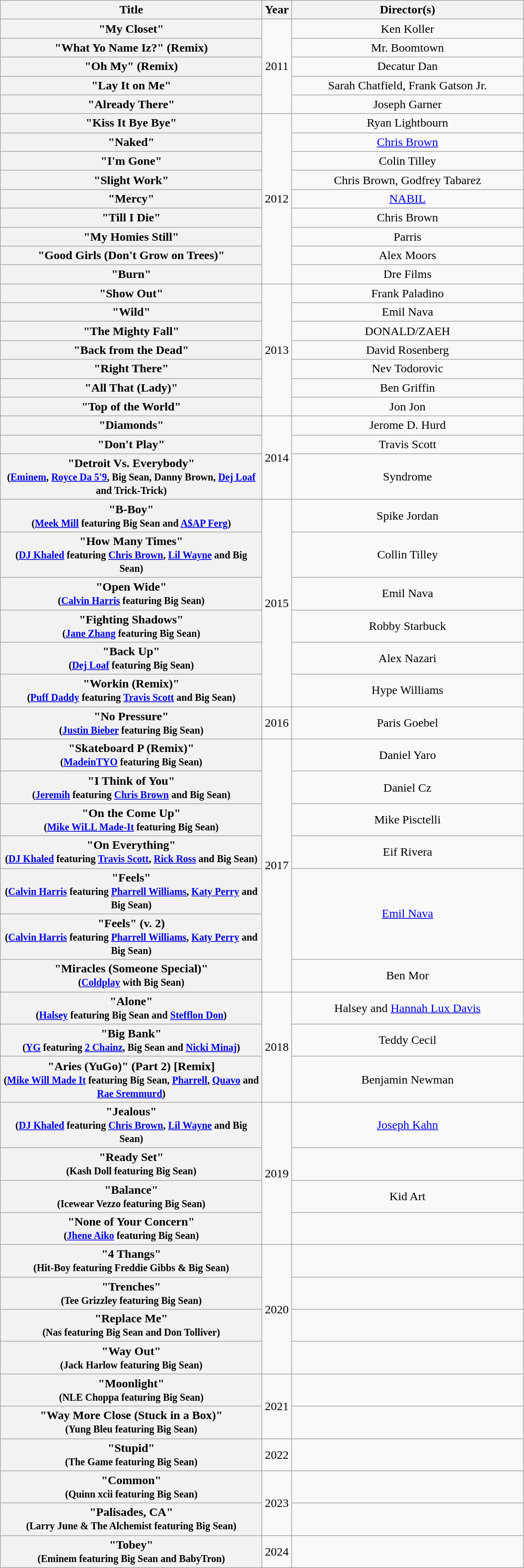<table class="wikitable plainrowheaders" style="text-align:center;">
<tr>
<th scope="col" style="width:21.5em;">Title</th>
<th scope="col">Year</th>
<th scope="col" style="width:19em;">Director(s)</th>
</tr>
<tr>
<th scope="row">"My Closet"<br></th>
<td rowspan="5">2011</td>
<td>Ken Koller</td>
</tr>
<tr>
<th scope="row">"What Yo Name Iz?" (Remix)<br></th>
<td>Mr. Boomtown</td>
</tr>
<tr>
<th scope="row">"Oh My" (Remix)<br></th>
<td>Decatur Dan</td>
</tr>
<tr>
<th scope="row">"Lay It on Me"<br></th>
<td>Sarah Chatfield, Frank Gatson Jr.</td>
</tr>
<tr>
<th scope="row">"Already There"<br></th>
<td>Joseph Garner</td>
</tr>
<tr>
<th scope="row">"Kiss It Bye Bye"<br></th>
<td rowspan="9">2012</td>
<td>Ryan Lightbourn</td>
</tr>
<tr>
<th scope="row">"Naked"<br></th>
<td><a href='#'>Chris Brown</a></td>
</tr>
<tr>
<th scope="row">"I'm Gone"<br></th>
<td>Colin Tilley</td>
</tr>
<tr>
<th scope="row">"Slight Work"<br></th>
<td>Chris Brown, Godfrey Tabarez</td>
</tr>
<tr>
<th scope="row">"Mercy"<br></th>
<td><a href='#'>NABIL</a></td>
</tr>
<tr>
<th scope="row">"Till I Die"<br></th>
<td>Chris Brown</td>
</tr>
<tr>
<th scope="row">"My Homies Still"<br></th>
<td>Parris</td>
</tr>
<tr>
<th scope="row">"Good Girls (Don't Grow on Trees)"<br></th>
<td>Alex Moors</td>
</tr>
<tr>
<th scope="row">"Burn"<br></th>
<td>Dre Films</td>
</tr>
<tr>
<th scope="row">"Show Out"<br></th>
<td rowspan="7">2013</td>
<td>Frank Paladino</td>
</tr>
<tr>
<th scope="row">"Wild"<br></th>
<td>Emil Nava</td>
</tr>
<tr>
<th scope="row">"The Mighty Fall"<br></th>
<td>DONALD/ZAEH</td>
</tr>
<tr>
<th scope="row">"Back from the Dead"<br></th>
<td>David Rosenberg</td>
</tr>
<tr>
<th scope="row">"Right There"<br></th>
<td>Nev Todorovic</td>
</tr>
<tr>
<th scope="row">"All That (Lady)"<br></th>
<td>Ben Griffin</td>
</tr>
<tr>
<th scope="row">"Top of the World"<br></th>
<td>Jon Jon</td>
</tr>
<tr>
<th scope="row">"Diamonds"<br></th>
<td rowspan="3">2014</td>
<td>Jerome D. Hurd</td>
</tr>
<tr>
<th scope="row">"Don't Play"<br></th>
<td>Travis Scott</td>
</tr>
<tr>
<th scope="row">"Detroit Vs. Everybody"<br><small>(<a href='#'>Eminem</a>, <a href='#'>Royce Da 5'9</a>, Big Sean, Danny Brown, <a href='#'>Dej Loaf</a> and Trick-Trick)</small></th>
<td>Syndrome</td>
</tr>
<tr>
<th scope="row">"B-Boy"<br><small>(<a href='#'>Meek Mill</a> featuring Big Sean and <a href='#'>A$AP Ferg</a>)</small></th>
<td rowspan="6">2015</td>
<td>Spike Jordan</td>
</tr>
<tr>
<th scope="row">"How Many Times"<br><small>(<a href='#'>DJ Khaled</a> featuring <a href='#'>Chris Brown</a>, <a href='#'>Lil Wayne</a> and Big Sean)</small></th>
<td>Collin Tilley</td>
</tr>
<tr>
<th scope="row">"Open Wide"<br><small>(<a href='#'>Calvin Harris</a> featuring Big Sean)</small></th>
<td>Emil Nava</td>
</tr>
<tr>
<th scope="row">"Fighting Shadows"<br><small>(<a href='#'>Jane Zhang</a> featuring Big Sean)</small></th>
<td>Robby Starbuck</td>
</tr>
<tr>
<th scope="row">"Back Up"<br><small>(<a href='#'>Dej Loaf</a> featuring Big Sean)</small></th>
<td>Alex Nazari</td>
</tr>
<tr>
<th scope="row">"Workin (Remix)"<br><small>(<a href='#'>Puff Daddy</a> featuring <a href='#'>Travis Scott</a> and Big Sean)</small></th>
<td>Hype Williams</td>
</tr>
<tr>
<th scope="row">"No Pressure"<br><small>(<a href='#'>Justin Bieber</a> featuring Big Sean)</small></th>
<td>2016</td>
<td>Paris Goebel</td>
</tr>
<tr>
<th scope="row">"Skateboard P (Remix)"<br><small>(<a href='#'>MadeinTYO</a> featuring Big Sean)</small></th>
<td rowspan="7">2017</td>
<td>Daniel Yaro</td>
</tr>
<tr>
<th scope="row">"I Think of You"<br><small>(<a href='#'>Jeremih</a> featuring <a href='#'>Chris Brown</a> and Big Sean)</small></th>
<td>Daniel Cz</td>
</tr>
<tr>
<th scope="row">"On the Come Up"<br><small>(<a href='#'>Mike WiLL Made-It</a> featuring Big Sean)</small></th>
<td>Mike Pisctelli</td>
</tr>
<tr>
<th scope="row">"On Everything"<br><small>(<a href='#'>DJ Khaled</a> featuring <a href='#'>Travis Scott</a>, <a href='#'>Rick Ross</a> and Big Sean)</small></th>
<td>Eif Rivera</td>
</tr>
<tr>
<th scope="row">"Feels"<br><small>(<a href='#'>Calvin Harris</a> featuring <a href='#'>Pharrell Williams</a>, <a href='#'>Katy Perry</a> and Big Sean)</small></th>
<td rowspan="2"><a href='#'>Emil Nava</a></td>
</tr>
<tr>
<th scope="row">"Feels" (v. 2)<br><small>(<a href='#'>Calvin Harris</a> featuring <a href='#'>Pharrell Williams</a>, <a href='#'>Katy Perry</a> and Big Sean)</small></th>
</tr>
<tr>
<th scope="row">"Miracles (Someone Special)"<br><small>(<a href='#'>Coldplay</a> with Big Sean)</small></th>
<td>Ben Mor</td>
</tr>
<tr>
<th scope="row">"Alone"<br><small>(<a href='#'>Halsey</a> featuring Big Sean and <a href='#'>Stefflon Don</a>)</small></th>
<td rowspan="3">2018</td>
<td>Halsey and <a href='#'>Hannah Lux Davis</a></td>
</tr>
<tr>
<th scope="row">"Big Bank"<br><small>(<a href='#'>YG</a> featuring <a href='#'>2 Chainz</a>, Big Sean and <a href='#'>Nicki Minaj</a>)</small></th>
<td>Teddy Cecil</td>
</tr>
<tr>
<th scope="row">"Aries (YuGo)" (Part 2) [Remix]<br><small>(<a href='#'>Mike Will Made It</a> featuring Big Sean, <a href='#'>Pharrell</a>, <a href='#'>Quavo</a> and <a href='#'>Rae Sremmurd</a>)</small></th>
<td>Benjamin Newman</td>
</tr>
<tr>
<th scope="row">"Jealous"<br><small>(<a href='#'>DJ Khaled</a> featuring <a href='#'>Chris Brown</a>, <a href='#'>Lil Wayne</a> and Big Sean)</small></th>
<td rowspan="4">2019</td>
<td><a href='#'>Joseph Kahn</a></td>
</tr>
<tr>
<th>"Ready Set"<br><small>(Kash Doll featuring Big Sean)</small></th>
<td></td>
</tr>
<tr>
<th scope="row">"Balance"<br><small>(Icewear Vezzo featuring Big Sean)</small></th>
<td>Kid Art</td>
</tr>
<tr>
<th scope="row">"None of Your Concern"<br><small>(<a href='#'>Jhene Aiko</a> featuring Big Sean)</small></th>
<td></td>
</tr>
<tr>
<th>"4 Thangs"<br><small>(Hit-Boy featuring Freddie Gibbs & Big Sean)</small></th>
<td rowspan="4">2020</td>
<td></td>
</tr>
<tr>
<th>"Trenches"<br><small>(Tee Grizzley featuring Big Sean)</small></th>
<td></td>
</tr>
<tr>
<th>"Replace Me"<br><small>(Nas featuring Big Sean and Don Tolliver)</small></th>
<td></td>
</tr>
<tr>
<th>"Way Out"<br><small>(Jack Harlow featuring Big Sean)</small></th>
<td></td>
</tr>
<tr>
<th>"Moonlight"<br><small>(NLE Choppa featuring Big Sean)</small></th>
<td rowspan="2">2021</td>
<td></td>
</tr>
<tr>
<th>"Way More Close (Stuck in a Box)"<br><small>(Yung Bleu featuring Big Sean)</small></th>
<td></td>
</tr>
<tr>
<th>"Stupid"<br><small>(The Game featuring Big Sean)</small></th>
<td>2022</td>
<td></td>
</tr>
<tr>
<th>"Common"<br><small>(Quinn xcii featuring Big Sean)</small></th>
<td rowspan="2">2023</td>
<td></td>
</tr>
<tr>
<th>"Palisades, CA"<br><small>(Larry June & The Alchemist featuring Big Sean)</small></th>
<td></td>
</tr>
<tr>
<th>"Tobey"<br><small>(Eminem featuring Big Sean and BabyTron)</small></th>
<td>2024</td>
<td></td>
</tr>
</table>
